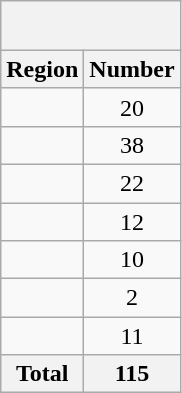<table class="wikitable sortable plainrowheaders floatright">
<tr>
<th colspan="2" style="padding:1em"></th>
</tr>
<tr>
<th scope="col">Region</th>
<th scope="col">Number</th>
</tr>
<tr>
<td scope="row"></td>
<td style="text-align:center">20</td>
</tr>
<tr>
<td scope="row" data-sort-value="Europe, Rest of"></td>
<td style="text-align:center">38</td>
</tr>
<tr>
<td scope="row" data-sort-value="America, North"></td>
<td style="text-align:center">22</td>
</tr>
<tr>
<td scope="row" data-sort-value="America, South"></td>
<td style="text-align:center">12</td>
</tr>
<tr>
<td scope="row"></td>
<td style="text-align:center">10</td>
</tr>
<tr>
<td scope="row"></td>
<td style="text-align:center">2</td>
</tr>
<tr>
<td scope="row"></td>
<td style="text-align:center">11</td>
</tr>
<tr>
<th style="text-align:center">Total</th>
<th>115</th>
</tr>
</table>
